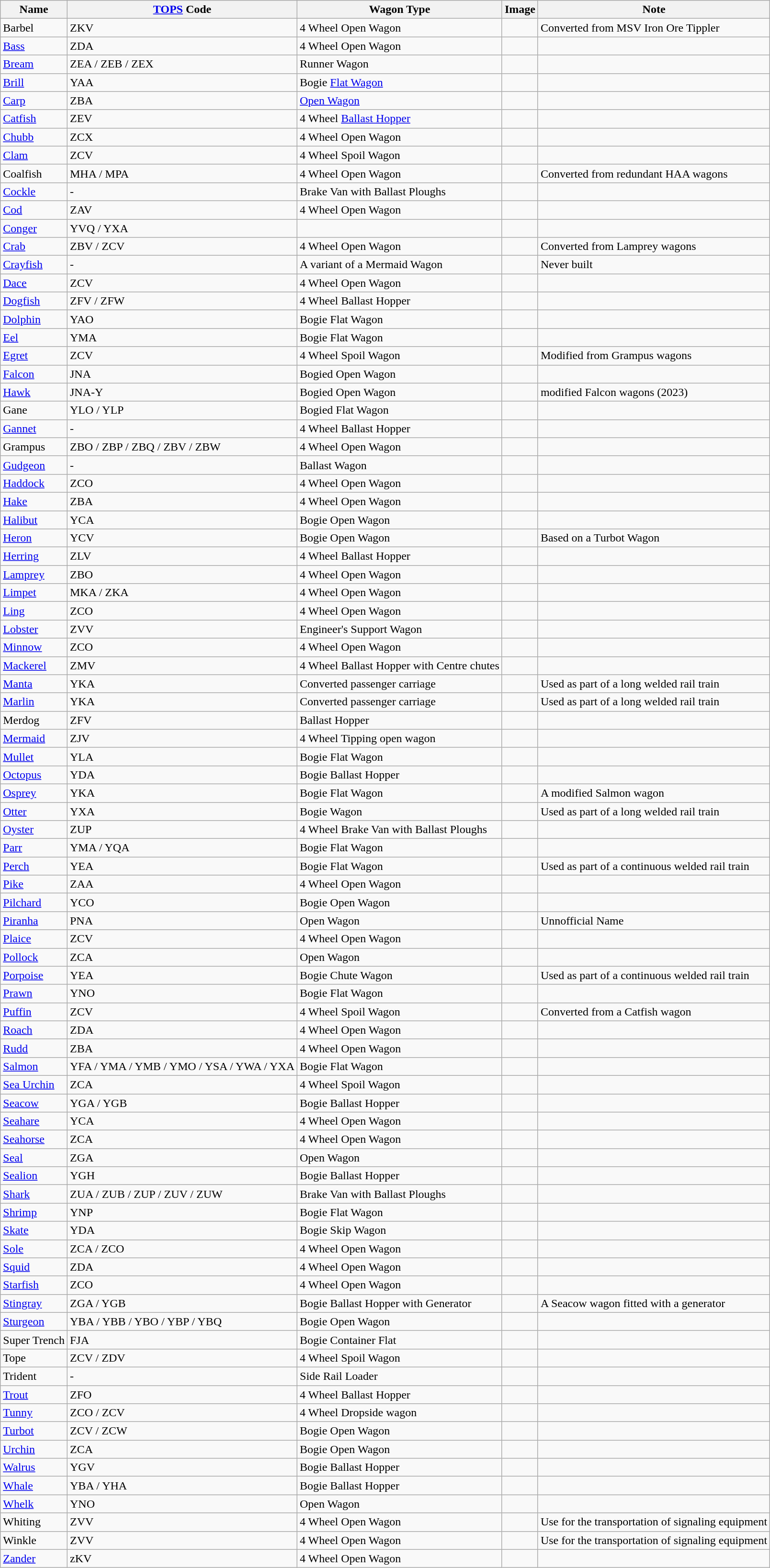<table class="wikitable">
<tr>
<th>Name</th>
<th><a href='#'>TOPS</a> Code </th>
<th>Wagon Type</th>
<th>Image</th>
<th>Note</th>
</tr>
<tr>
<td>Barbel</td>
<td>ZKV</td>
<td>4 Wheel Open Wagon </td>
<td></td>
<td>Converted from MSV Iron Ore Tippler</td>
</tr>
<tr>
<td><a href='#'>Bass</a></td>
<td>ZDA</td>
<td>4 Wheel Open Wagon</td>
<td></td>
<td></td>
</tr>
<tr>
<td><a href='#'>Bream</a></td>
<td>ZEA / ZEB / ZEX</td>
<td>Runner Wagon</td>
<td></td>
<td></td>
</tr>
<tr>
<td><a href='#'>Brill</a></td>
<td>YAA</td>
<td>Bogie <a href='#'>Flat Wagon</a></td>
<td></td>
<td></td>
</tr>
<tr>
<td><a href='#'>Carp</a></td>
<td>ZBA</td>
<td><a href='#'>Open Wagon</a></td>
<td></td>
<td></td>
</tr>
<tr>
<td><a href='#'>Catfish</a></td>
<td>ZEV</td>
<td>4 Wheel <a href='#'>Ballast Hopper</a></td>
<td></td>
<td></td>
</tr>
<tr>
<td><a href='#'>Chubb</a></td>
<td>ZCX</td>
<td>4 Wheel Open Wagon</td>
<td></td>
<td></td>
</tr>
<tr>
<td><a href='#'>Clam</a></td>
<td>ZCV</td>
<td>4 Wheel Spoil Wagon </td>
<td></td>
<td></td>
</tr>
<tr>
<td>Coalfish</td>
<td>MHA / MPA</td>
<td>4 Wheel Open Wagon</td>
<td></td>
<td>Converted from redundant HAA wagons</td>
</tr>
<tr>
<td><a href='#'>Cockle</a></td>
<td>-</td>
<td>Brake Van with Ballast Ploughs</td>
<td></td>
<td></td>
</tr>
<tr>
<td><a href='#'>Cod</a></td>
<td>ZAV</td>
<td>4 Wheel Open Wagon</td>
<td></td>
<td></td>
</tr>
<tr>
<td><a href='#'>Conger</a></td>
<td>YVQ / YXA</td>
<td></td>
<td></td>
<td></td>
</tr>
<tr>
<td><a href='#'>Crab</a></td>
<td>ZBV / ZCV</td>
<td>4 Wheel Open Wagon</td>
<td></td>
<td>Converted from Lamprey wagons</td>
</tr>
<tr>
<td><a href='#'>Crayfish</a></td>
<td>-</td>
<td>A variant of a Mermaid Wagon</td>
<td></td>
<td>Never built</td>
</tr>
<tr>
<td><a href='#'>Dace</a></td>
<td>ZCV</td>
<td>4 Wheel Open Wagon</td>
<td></td>
<td></td>
</tr>
<tr>
<td><a href='#'>Dogfish</a></td>
<td>ZFV / ZFW</td>
<td>4 Wheel Ballast Hopper</td>
<td></td>
<td></td>
</tr>
<tr>
<td><a href='#'>Dolphin</a></td>
<td>YAO</td>
<td>Bogie Flat Wagon</td>
<td></td>
<td></td>
</tr>
<tr>
<td><a href='#'>Eel</a></td>
<td>YMA</td>
<td>Bogie Flat Wagon </td>
<td></td>
<td></td>
</tr>
<tr>
<td><a href='#'>Egret</a></td>
<td>ZCV</td>
<td>4 Wheel Spoil Wagon</td>
<td></td>
<td>Modified from Grampus wagons</td>
</tr>
<tr>
<td><a href='#'>Falcon</a></td>
<td>JNA</td>
<td>Bogied Open Wagon</td>
<td></td>
<td></td>
</tr>
<tr>
<td><a href='#'>Hawk</a></td>
<td>JNA-Y</td>
<td>Bogied Open Wagon</td>
<td></td>
<td>modified Falcon wagons (2023)</td>
</tr>
<tr>
<td>Gane</td>
<td>YLO / YLP</td>
<td>Bogied Flat Wagon</td>
<td></td>
<td></td>
</tr>
<tr>
<td><a href='#'>Gannet</a></td>
<td>-</td>
<td>4 Wheel Ballast Hopper</td>
<td></td>
<td></td>
</tr>
<tr>
<td>Grampus</td>
<td>ZBO / ZBP / ZBQ / ZBV / ZBW</td>
<td>4 Wheel Open Wagon</td>
<td></td>
<td></td>
</tr>
<tr>
<td><a href='#'>Gudgeon</a></td>
<td>-</td>
<td>Ballast Wagon</td>
<td></td>
<td></td>
</tr>
<tr>
<td><a href='#'>Haddock</a></td>
<td>ZCO</td>
<td>4 Wheel Open Wagon</td>
<td></td>
<td></td>
</tr>
<tr>
<td><a href='#'>Hake</a></td>
<td>ZBA</td>
<td>4 Wheel Open Wagon</td>
<td></td>
<td></td>
</tr>
<tr>
<td><a href='#'>Halibut</a></td>
<td>YCA</td>
<td>Bogie Open Wagon</td>
<td></td>
<td></td>
</tr>
<tr>
<td><a href='#'>Heron</a></td>
<td>YCV</td>
<td>Bogie Open Wagon </td>
<td></td>
<td>Based on a Turbot Wagon</td>
</tr>
<tr>
<td><a href='#'>Herring</a></td>
<td>ZLV</td>
<td>4 Wheel Ballast Hopper</td>
<td></td>
<td></td>
</tr>
<tr>
<td><a href='#'>Lamprey</a></td>
<td>ZBO</td>
<td>4 Wheel Open Wagon</td>
<td></td>
<td></td>
</tr>
<tr>
<td><a href='#'>Limpet</a></td>
<td>MKA / ZKA</td>
<td>4 Wheel Open Wagon</td>
<td></td>
<td></td>
</tr>
<tr>
<td><a href='#'>Ling</a></td>
<td>ZCO</td>
<td>4 Wheel Open Wagon</td>
<td></td>
<td></td>
</tr>
<tr>
<td><a href='#'>Lobster</a></td>
<td>ZVV</td>
<td>Engineer's Support Wagon</td>
<td></td>
<td></td>
</tr>
<tr>
<td><a href='#'>Minnow</a></td>
<td>ZCO</td>
<td>4 Wheel Open Wagon</td>
<td></td>
<td></td>
</tr>
<tr>
<td><a href='#'>Mackerel</a></td>
<td>ZMV</td>
<td>4 Wheel Ballast Hopper with Centre chutes</td>
<td></td>
<td></td>
</tr>
<tr>
<td><a href='#'>Manta</a></td>
<td>YKA</td>
<td>Converted passenger carriage</td>
<td></td>
<td>Used as part of a long welded rail train</td>
</tr>
<tr>
<td><a href='#'>Marlin</a></td>
<td>YKA</td>
<td>Converted passenger carriage</td>
<td></td>
<td>Used as part of a long welded rail train </td>
</tr>
<tr>
<td>Merdog</td>
<td>ZFV</td>
<td>Ballast Hopper </td>
<td></td>
<td></td>
</tr>
<tr>
<td><a href='#'>Mermaid</a></td>
<td>ZJV</td>
<td>4 Wheel Tipping open wagon</td>
<td></td>
<td></td>
</tr>
<tr>
<td><a href='#'>Mullet</a></td>
<td>YLA</td>
<td>Bogie Flat Wagon</td>
<td></td>
<td></td>
</tr>
<tr>
<td><a href='#'>Octopus</a></td>
<td>YDA</td>
<td>Bogie Ballast Hopper </td>
<td></td>
<td></td>
</tr>
<tr>
<td><a href='#'>Osprey</a></td>
<td>YKA</td>
<td>Bogie Flat Wagon </td>
<td></td>
<td>A modified Salmon wagon </td>
</tr>
<tr>
<td><a href='#'>Otter</a></td>
<td>YXA</td>
<td>Bogie Wagon </td>
<td></td>
<td>Used as part of a long welded rail train </td>
</tr>
<tr>
<td><a href='#'>Oyster</a></td>
<td>ZUP</td>
<td>4 Wheel Brake Van with Ballast Ploughs</td>
<td></td>
<td></td>
</tr>
<tr>
<td><a href='#'>Parr</a></td>
<td>YMA / YQA</td>
<td>Bogie Flat Wagon </td>
<td></td>
<td></td>
</tr>
<tr>
<td><a href='#'>Perch</a></td>
<td>YEA</td>
<td>Bogie Flat Wagon</td>
<td></td>
<td>Used as part of a continuous welded rail train </td>
</tr>
<tr>
<td><a href='#'>Pike</a></td>
<td>ZAA</td>
<td>4 Wheel Open Wagon </td>
<td></td>
<td></td>
</tr>
<tr>
<td><a href='#'>Pilchard</a></td>
<td>YCO</td>
<td>Bogie Open Wagon</td>
<td></td>
<td></td>
</tr>
<tr>
<td><a href='#'>Piranha</a></td>
<td>PNA</td>
<td>Open Wagon</td>
<td></td>
<td>Unnofficial Name </td>
</tr>
<tr>
<td><a href='#'>Plaice</a></td>
<td>ZCV</td>
<td>4 Wheel Open Wagon</td>
<td></td>
<td></td>
</tr>
<tr>
<td><a href='#'>Pollock</a></td>
<td>ZCA</td>
<td>Open Wagon</td>
<td></td>
<td></td>
</tr>
<tr>
<td><a href='#'>Porpoise</a></td>
<td>YEA</td>
<td>Bogie Chute Wagon</td>
<td></td>
<td>Used as part of a continuous welded rail train </td>
</tr>
<tr>
<td><a href='#'>Prawn</a></td>
<td>YNO</td>
<td>Bogie Flat Wagon</td>
<td></td>
<td></td>
</tr>
<tr>
<td><a href='#'>Puffin</a></td>
<td>ZCV</td>
<td>4 Wheel Spoil Wagon</td>
<td></td>
<td>Converted from a Catfish wagon </td>
</tr>
<tr>
<td><a href='#'>Roach</a></td>
<td>ZDA</td>
<td>4 Wheel Open Wagon </td>
<td></td>
<td></td>
</tr>
<tr>
<td><a href='#'>Rudd</a></td>
<td>ZBA</td>
<td>4 Wheel Open Wagon</td>
<td></td>
<td></td>
</tr>
<tr>
<td><a href='#'>Salmon</a></td>
<td>YFA / YMA / YMB / YMO / YSA / YWA / YXA</td>
<td>Bogie Flat Wagon</td>
<td></td>
<td></td>
</tr>
<tr>
<td><a href='#'>Sea Urchin</a></td>
<td>ZCA</td>
<td>4 Wheel Spoil Wagon</td>
<td></td>
<td></td>
</tr>
<tr>
<td><a href='#'>Seacow</a></td>
<td>YGA / YGB</td>
<td>Bogie Ballast Hopper</td>
<td></td>
<td></td>
</tr>
<tr>
<td><a href='#'>Seahare</a></td>
<td>YCA</td>
<td>4 Wheel Open Wagon </td>
<td></td>
<td></td>
</tr>
<tr>
<td><a href='#'>Seahorse</a></td>
<td>ZCA</td>
<td>4 Wheel Open Wagon</td>
<td></td>
<td></td>
</tr>
<tr>
<td><a href='#'>Seal</a></td>
<td>ZGA</td>
<td>Open Wagon</td>
<td></td>
<td></td>
</tr>
<tr>
<td><a href='#'>Sealion</a></td>
<td>YGH</td>
<td>Bogie Ballast Hopper</td>
<td></td>
<td></td>
</tr>
<tr>
<td><a href='#'>Shark</a></td>
<td>ZUA / ZUB / ZUP / ZUV / ZUW</td>
<td>Brake Van with Ballast Ploughs</td>
<td></td>
<td></td>
</tr>
<tr>
<td><a href='#'>Shrimp</a></td>
<td>YNP</td>
<td>Bogie Flat Wagon </td>
<td></td>
<td></td>
</tr>
<tr>
<td><a href='#'>Skate</a></td>
<td>YDA</td>
<td>Bogie Skip Wagon</td>
<td></td>
<td></td>
</tr>
<tr>
<td><a href='#'>Sole</a></td>
<td>ZCA / ZCO</td>
<td>4 Wheel Open Wagon</td>
<td></td>
<td></td>
</tr>
<tr>
<td><a href='#'>Squid</a></td>
<td>ZDA</td>
<td>4 Wheel Open Wagon </td>
<td></td>
<td></td>
</tr>
<tr>
<td><a href='#'>Starfish</a></td>
<td>ZCO</td>
<td>4 Wheel Open Wagon</td>
<td></td>
<td></td>
</tr>
<tr>
<td><a href='#'>Stingray</a></td>
<td>ZGA / YGB</td>
<td>Bogie Ballast Hopper with Generator</td>
<td></td>
<td>A Seacow wagon fitted with a generator</td>
</tr>
<tr>
<td><a href='#'>Sturgeon</a></td>
<td>YBA / YBB / YBO / YBP / YBQ</td>
<td>Bogie Open Wagon</td>
<td></td>
<td></td>
</tr>
<tr>
<td>Super Trench</td>
<td>FJA</td>
<td>Bogie Container Flat</td>
<td></td>
<td></td>
</tr>
<tr>
<td>Tope</td>
<td>ZCV / ZDV</td>
<td>4 Wheel Spoil Wagon</td>
<td></td>
<td></td>
</tr>
<tr>
<td>Trident</td>
<td>-</td>
<td>Side Rail Loader</td>
<td></td>
<td></td>
</tr>
<tr>
<td><a href='#'>Trout</a></td>
<td>ZFO</td>
<td>4 Wheel Ballast Hopper</td>
<td></td>
<td></td>
</tr>
<tr>
<td><a href='#'>Tunny</a></td>
<td>ZCO / ZCV</td>
<td>4 Wheel Dropside wagon</td>
<td></td>
<td></td>
</tr>
<tr>
<td><a href='#'>Turbot</a></td>
<td>ZCV / ZCW</td>
<td>Bogie Open Wagon</td>
<td></td>
<td></td>
</tr>
<tr>
<td><a href='#'>Urchin</a></td>
<td>ZCA</td>
<td>Bogie Open Wagon</td>
<td></td>
<td></td>
</tr>
<tr>
<td><a href='#'>Walrus</a></td>
<td>YGV</td>
<td>Bogie Ballast Hopper</td>
<td></td>
<td></td>
</tr>
<tr>
<td><a href='#'>Whale</a></td>
<td>YBA / YHA</td>
<td>Bogie Ballast Hopper</td>
<td></td>
<td></td>
</tr>
<tr>
<td><a href='#'>Whelk</a></td>
<td>YNO</td>
<td>Open Wagon</td>
<td></td>
<td></td>
</tr>
<tr>
<td>Whiting</td>
<td>ZVV</td>
<td>4 Wheel Open Wagon</td>
<td></td>
<td>Use for the transportation of signaling equipment</td>
</tr>
<tr>
<td>Winkle</td>
<td>ZVV</td>
<td>4 Wheel Open Wagon</td>
<td></td>
<td>Use for the transportation of signaling equipment</td>
</tr>
<tr>
<td><a href='#'>Zander</a></td>
<td>zKV</td>
<td>4 Wheel Open Wagon</td>
<td></td>
<td></td>
</tr>
</table>
